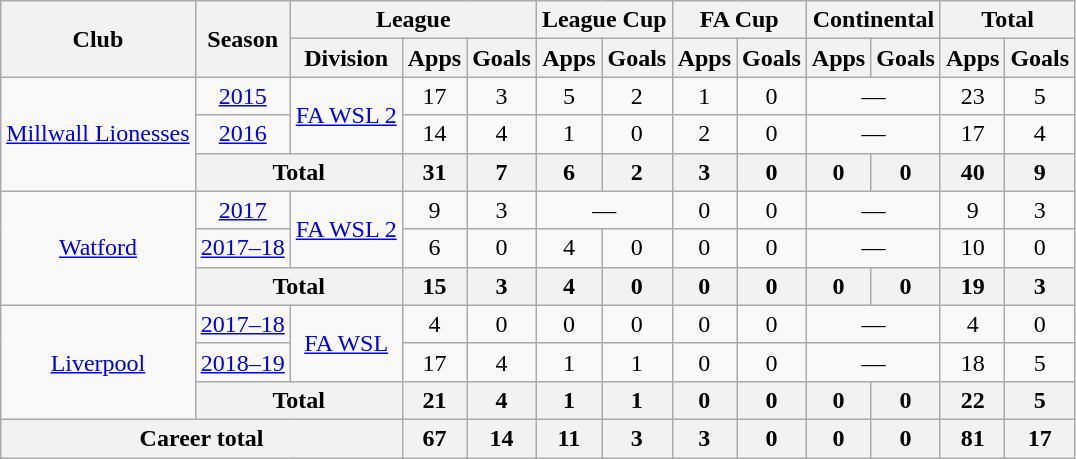<table class="wikitable" style="text-align:center">
<tr>
<th rowspan="2">Club</th>
<th rowspan="2">Season</th>
<th colspan="3">League</th>
<th colspan="2">League Cup</th>
<th colspan="2">FA Cup</th>
<th colspan="2">Continental</th>
<th colspan="2">Total</th>
</tr>
<tr>
<th>Division</th>
<th>Apps</th>
<th>Goals</th>
<th>Apps</th>
<th>Goals</th>
<th>Apps</th>
<th>Goals</th>
<th>Apps</th>
<th>Goals</th>
<th>Apps</th>
<th>Goals</th>
</tr>
<tr>
<td rowspan="3"><a href='#'>Millwall Lionesses</a></td>
<td><a href='#'>2015</a></td>
<td rowspan="2"><a href='#'>FA WSL 2</a></td>
<td>17</td>
<td>3</td>
<td>5</td>
<td>2</td>
<td>1</td>
<td>0</td>
<td colspan="2">—</td>
<td>23</td>
<td>5</td>
</tr>
<tr>
<td><a href='#'>2016</a></td>
<td>14</td>
<td>4</td>
<td>1</td>
<td>0</td>
<td>2</td>
<td>0</td>
<td colspan="2">—</td>
<td>17</td>
<td>4</td>
</tr>
<tr>
<th colspan="2">Total</th>
<th>31</th>
<th>7</th>
<th>6</th>
<th>2</th>
<th>3</th>
<th>0</th>
<th>0</th>
<th>0</th>
<th>40</th>
<th>9</th>
</tr>
<tr>
<td rowspan="3"><a href='#'>Watford</a></td>
<td><a href='#'>2017</a></td>
<td rowspan="2"><a href='#'>FA WSL 2</a></td>
<td>9</td>
<td>3</td>
<td colspan="2">—</td>
<td>0</td>
<td>0</td>
<td colspan="2">—</td>
<td>9</td>
<td>3</td>
</tr>
<tr>
<td><a href='#'>2017–18</a></td>
<td>6</td>
<td>0</td>
<td>4</td>
<td>0</td>
<td>0</td>
<td>0</td>
<td colspan="2">—</td>
<td>10</td>
<td>0</td>
</tr>
<tr>
<th colspan="2">Total</th>
<th>15</th>
<th>3</th>
<th>4</th>
<th>0</th>
<th>0</th>
<th>0</th>
<th>0</th>
<th>0</th>
<th>19</th>
<th>3</th>
</tr>
<tr>
<td rowspan="3"><a href='#'>Liverpool</a></td>
<td><a href='#'>2017–18</a></td>
<td rowspan="2"><a href='#'>FA WSL</a></td>
<td>4</td>
<td>0</td>
<td>0</td>
<td>0</td>
<td>0</td>
<td>0</td>
<td colspan="2">—</td>
<td>4</td>
<td>0</td>
</tr>
<tr>
<td><a href='#'>2018–19</a></td>
<td>17</td>
<td>4</td>
<td>1</td>
<td>1</td>
<td>0</td>
<td>0</td>
<td colspan="2">—</td>
<td>18</td>
<td>5</td>
</tr>
<tr>
<th colspan="2">Total</th>
<th>21</th>
<th>4</th>
<th>1</th>
<th>1</th>
<th>0</th>
<th>0</th>
<th>0</th>
<th>0</th>
<th>22</th>
<th>5</th>
</tr>
<tr>
<th colspan="3">Career total</th>
<th>67</th>
<th>14</th>
<th>11</th>
<th>3</th>
<th>3</th>
<th>0</th>
<th>0</th>
<th>0</th>
<th>81</th>
<th>17</th>
</tr>
</table>
